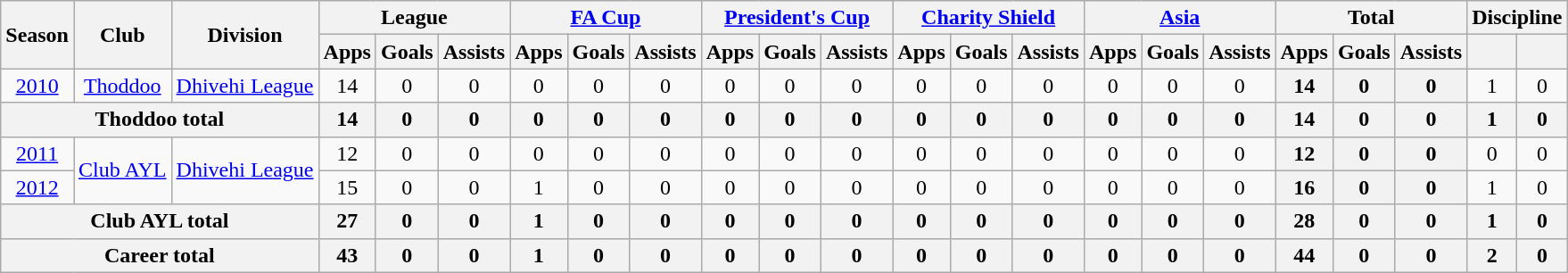<table class=wikitable style="text-align:center">
<tr>
<th rowspan=2>Season</th>
<th rowspan=2>Club</th>
<th rowspan=2>Division</th>
<th colspan=3>League</th>
<th colspan=3><a href='#'>FA Cup</a></th>
<th colspan=3><a href='#'>President's Cup</a></th>
<th colspan=3><a href='#'>Charity Shield</a></th>
<th colspan=3><a href='#'>Asia</a></th>
<th colspan=3>Total</th>
<th colspan="2">Discipline</th>
</tr>
<tr>
<th>Apps</th>
<th>Goals</th>
<th>Assists</th>
<th>Apps</th>
<th>Goals</th>
<th>Assists</th>
<th>Apps</th>
<th>Goals</th>
<th>Assists</th>
<th>Apps</th>
<th>Goals</th>
<th>Assists</th>
<th>Apps</th>
<th>Goals</th>
<th>Assists</th>
<th>Apps</th>
<th>Goals</th>
<th>Assists</th>
<th></th>
<th></th>
</tr>
<tr>
<td><a href='#'>2010</a></td>
<td rowspan=1><a href='#'>Thoddoo</a></td>
<td rowspan=1><a href='#'>Dhivehi League</a></td>
<td>14</td>
<td>0</td>
<td>0</td>
<td>0</td>
<td>0</td>
<td>0</td>
<td>0</td>
<td>0</td>
<td>0</td>
<td>0</td>
<td>0</td>
<td>0</td>
<td>0</td>
<td>0</td>
<td>0</td>
<th>14</th>
<th>0</th>
<th>0</th>
<td>1</td>
<td>0</td>
</tr>
<tr>
<th colspan=3>Thoddoo total</th>
<th>14</th>
<th>0</th>
<th>0</th>
<th>0</th>
<th>0</th>
<th>0</th>
<th>0</th>
<th>0</th>
<th>0</th>
<th>0</th>
<th>0</th>
<th>0</th>
<th>0</th>
<th>0</th>
<th>0</th>
<th>14</th>
<th>0</th>
<th>0</th>
<th>1</th>
<th>0</th>
</tr>
<tr>
<td><a href='#'>2011</a></td>
<td rowspan=2><a href='#'>Club AYL</a></td>
<td rowspan=2><a href='#'>Dhivehi League</a></td>
<td>12</td>
<td>0</td>
<td>0</td>
<td>0</td>
<td>0</td>
<td>0</td>
<td>0</td>
<td>0</td>
<td>0</td>
<td>0</td>
<td>0</td>
<td>0</td>
<td>0</td>
<td>0</td>
<td>0</td>
<th>12</th>
<th>0</th>
<th>0</th>
<td>0</td>
<td>0</td>
</tr>
<tr>
<td><a href='#'>2012</a></td>
<td>15</td>
<td>0</td>
<td>0</td>
<td>1</td>
<td>0</td>
<td>0</td>
<td>0</td>
<td>0</td>
<td>0</td>
<td>0</td>
<td>0</td>
<td>0</td>
<td>0</td>
<td>0</td>
<td>0</td>
<th>16</th>
<th>0</th>
<th>0</th>
<td>1</td>
<td>0</td>
</tr>
<tr>
<th colspan=3>Club AYL total</th>
<th>27</th>
<th>0</th>
<th>0</th>
<th>1</th>
<th>0</th>
<th>0</th>
<th>0</th>
<th>0</th>
<th>0</th>
<th>0</th>
<th>0</th>
<th>0</th>
<th>0</th>
<th>0</th>
<th>0</th>
<th>28</th>
<th>0</th>
<th>0</th>
<th>1</th>
<th>0</th>
</tr>
<tr>
<th colspan=3>Career total</th>
<th>43</th>
<th>0</th>
<th>0</th>
<th>1</th>
<th>0</th>
<th>0</th>
<th>0</th>
<th>0</th>
<th>0</th>
<th>0</th>
<th>0</th>
<th>0</th>
<th>0</th>
<th>0</th>
<th>0</th>
<th>44</th>
<th>0</th>
<th>0</th>
<th>2</th>
<th>0</th>
</tr>
</table>
